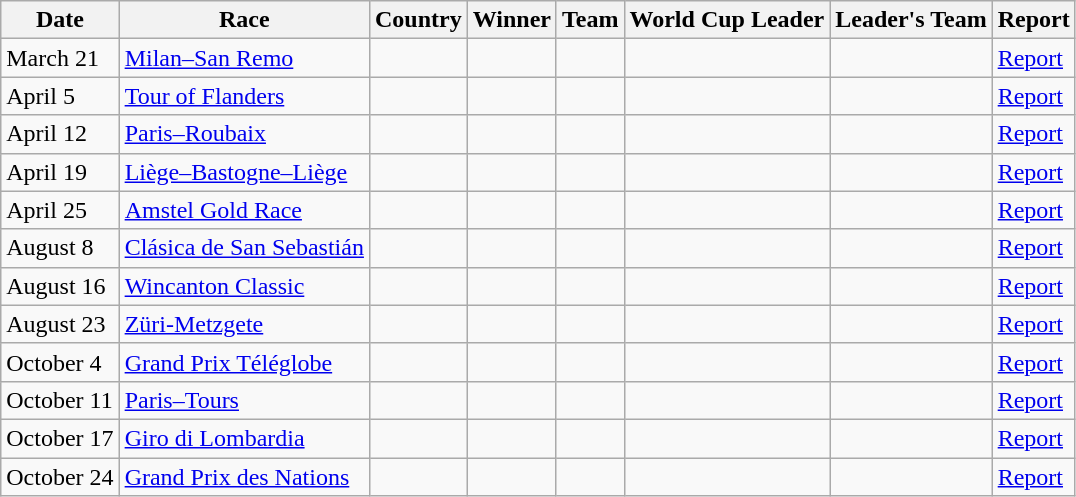<table class="wikitable">
<tr>
<th>Date</th>
<th>Race</th>
<th>Country</th>
<th>Winner</th>
<th>Team</th>
<th>World Cup Leader </th>
<th>Leader's Team</th>
<th>Report</th>
</tr>
<tr>
<td>March 21</td>
<td><a href='#'>Milan–San Remo</a></td>
<td></td>
<td></td>
<td></td>
<td></td>
<td></td>
<td><a href='#'>Report</a></td>
</tr>
<tr>
<td>April 5</td>
<td><a href='#'>Tour of Flanders</a></td>
<td></td>
<td></td>
<td></td>
<td></td>
<td></td>
<td><a href='#'>Report</a></td>
</tr>
<tr>
<td>April 12</td>
<td><a href='#'>Paris–Roubaix</a></td>
<td></td>
<td></td>
<td></td>
<td></td>
<td></td>
<td><a href='#'>Report</a></td>
</tr>
<tr>
<td>April 19</td>
<td><a href='#'>Liège–Bastogne–Liège</a></td>
<td></td>
<td></td>
<td></td>
<td></td>
<td></td>
<td><a href='#'>Report</a></td>
</tr>
<tr>
<td>April 25</td>
<td><a href='#'>Amstel Gold Race</a></td>
<td></td>
<td></td>
<td></td>
<td></td>
<td></td>
<td><a href='#'>Report</a></td>
</tr>
<tr>
<td>August 8</td>
<td><a href='#'>Clásica de San Sebastián</a></td>
<td></td>
<td></td>
<td></td>
<td></td>
<td></td>
<td><a href='#'>Report</a></td>
</tr>
<tr>
<td>August 16</td>
<td><a href='#'>Wincanton Classic</a></td>
<td></td>
<td></td>
<td></td>
<td></td>
<td></td>
<td><a href='#'>Report</a></td>
</tr>
<tr>
<td>August 23</td>
<td><a href='#'>Züri-Metzgete</a></td>
<td></td>
<td></td>
<td></td>
<td></td>
<td></td>
<td><a href='#'>Report</a></td>
</tr>
<tr>
<td>October 4</td>
<td><a href='#'>Grand Prix Téléglobe</a></td>
<td></td>
<td></td>
<td></td>
<td></td>
<td></td>
<td><a href='#'>Report</a></td>
</tr>
<tr>
<td>October 11</td>
<td><a href='#'>Paris–Tours</a></td>
<td></td>
<td></td>
<td></td>
<td></td>
<td></td>
<td><a href='#'>Report</a></td>
</tr>
<tr>
<td>October 17</td>
<td><a href='#'>Giro di Lombardia</a></td>
<td></td>
<td></td>
<td></td>
<td></td>
<td></td>
<td><a href='#'>Report</a></td>
</tr>
<tr>
<td>October 24</td>
<td><a href='#'>Grand Prix des Nations</a></td>
<td></td>
<td></td>
<td></td>
<td></td>
<td></td>
<td><a href='#'>Report</a></td>
</tr>
</table>
